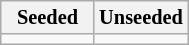<table class="wikitable" style="font-size:85%">
<tr>
<th colspan=2>Seeded</th>
<th colspan=2>Unseeded</th>
</tr>
<tr>
<td style="border-right:none; width:25%; vertical-align:top;"></td>
<td style="border-left:none; width:25%; vertical-align:top;"></td>
<td style="border-right:none; width:25%; vertical-align:top;"></td>
<td style="border-left:none; width:25%; vertical-align:top;"></td>
</tr>
</table>
